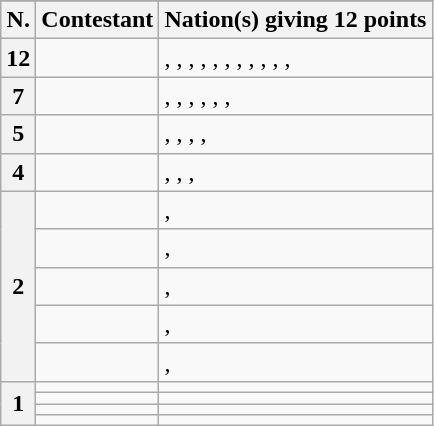<table class="wikitable plainrowheaders">
<tr>
</tr>
<tr>
<th scope="col">N.</th>
<th scope="col">Contestant</th>
<th scope="col">Nation(s) giving 12 points</th>
</tr>
<tr>
<th scope="row">12</th>
<td></td>
<td>, , , <strong></strong>, , <strong></strong>, <strong></strong>, <strong></strong>, <strong></strong>, , <strong></strong>, <strong></strong></td>
</tr>
<tr>
<th scope="row">7</th>
<td></td>
<td>, <strong></strong>, , , <strong></strong>, , </td>
</tr>
<tr>
<th scope="row">5</th>
<td></td>
<td>, , , , </td>
</tr>
<tr>
<th scope="row">4</th>
<td></td>
<td>, , , </td>
</tr>
<tr>
<th scope="row" rowspan="5">2</th>
<td></td>
<td>, </td>
</tr>
<tr>
<td></td>
<td>, <strong></strong></td>
</tr>
<tr>
<td></td>
<td><strong></strong>, </td>
</tr>
<tr>
<td></td>
<td><strong></strong>, <strong></strong></td>
</tr>
<tr>
<td></td>
<td>, <strong></strong></td>
</tr>
<tr>
<th scope="row" rowspan="4">1</th>
<td></td>
<td></td>
</tr>
<tr>
<td></td>
<td></td>
</tr>
<tr>
<td></td>
<td><strong></strong></td>
</tr>
<tr>
<td></td>
<td><strong></strong></td>
</tr>
</table>
